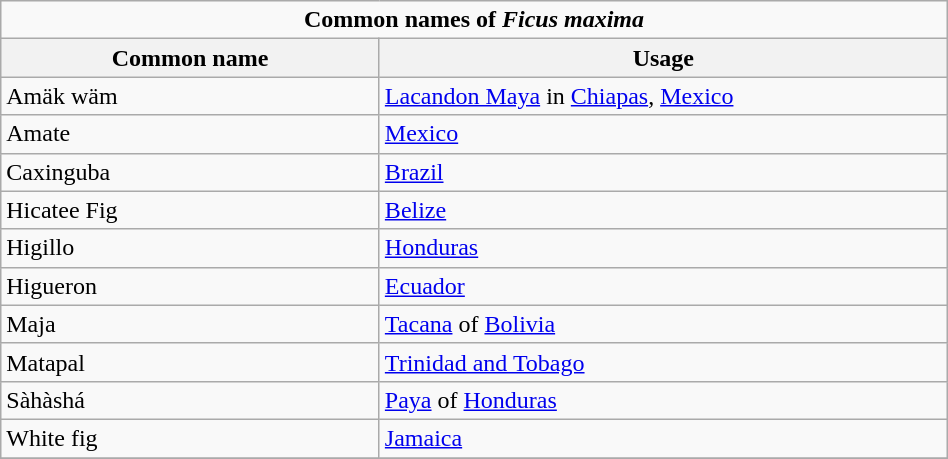<table width=50% class="wikitable" style="margin:auto;">
<tr>
<td colspan="50%" align="center"><strong>Common names of <em>Ficus maxima<strong><em></td>
</tr>
<tr>
<th width=20%>Common name</th>
<th width=30%>Usage</th>
</tr>
<tr>
<td></em>Amäk wäm<em></td>
<td><a href='#'>Lacandon Maya</a> in <a href='#'>Chiapas</a>, <a href='#'>Mexico</a></td>
</tr>
<tr>
<td></em>Amate<em></td>
<td><a href='#'>Mexico</a></td>
</tr>
<tr>
<td></em>Caxinguba<em></td>
<td><a href='#'>Brazil</a></td>
</tr>
<tr>
<td>Hicatee Fig</td>
<td><a href='#'>Belize</a></td>
</tr>
<tr>
<td></em>Higillo<em></td>
<td><a href='#'>Honduras</a></td>
</tr>
<tr>
<td></em>Higueron<em></td>
<td><a href='#'>Ecuador</a></td>
</tr>
<tr>
<td></em>Maja<em></td>
<td><a href='#'>Tacana</a> of <a href='#'>Bolivia</a></td>
</tr>
<tr>
<td>Matapal</td>
<td><a href='#'>Trinidad and Tobago</a></td>
</tr>
<tr>
<td></em>Sàhàshá<em></td>
<td><a href='#'>Paya</a> of <a href='#'>Honduras</a></td>
</tr>
<tr>
<td>White fig</td>
<td><a href='#'>Jamaica</a></td>
</tr>
<tr>
</tr>
</table>
